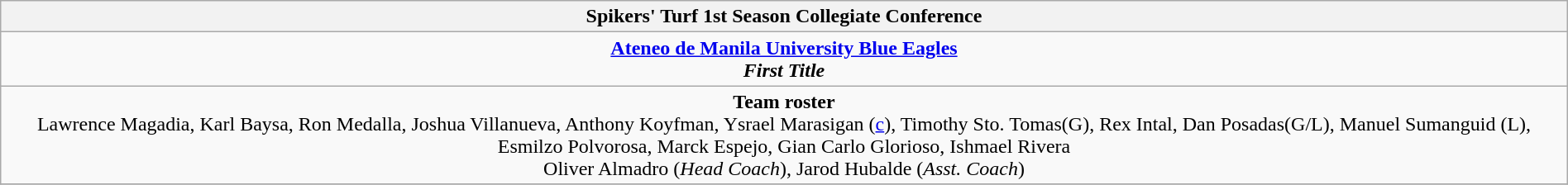<table class=wikitable style="text-align:center; margin:auto;">
<tr>
<th>Spikers' Turf 1st Season Collegiate Conference</th>
</tr>
<tr>
<td> <strong><a href='#'>Ateneo de Manila University Blue Eagles</a></strong><br><strong><em>First Title</em></strong><br></td>
</tr>
<tr>
<td><strong>Team roster</strong><br>Lawrence Magadia, Karl Baysa, Ron Medalla, Joshua Villanueva, Anthony Koyfman, Ysrael Marasigan (<a href='#'>c</a>), Timothy Sto. Tomas(G), Rex Intal, Dan Posadas(G/L), Manuel Sumanguid (L), Esmilzo Polvorosa, Marck Espejo, Gian Carlo Glorioso, Ishmael Rivera<br>Oliver Almadro (<em>Head Coach</em>), Jarod Hubalde (<em>Asst. Coach</em>)</td>
</tr>
<tr>
</tr>
</table>
